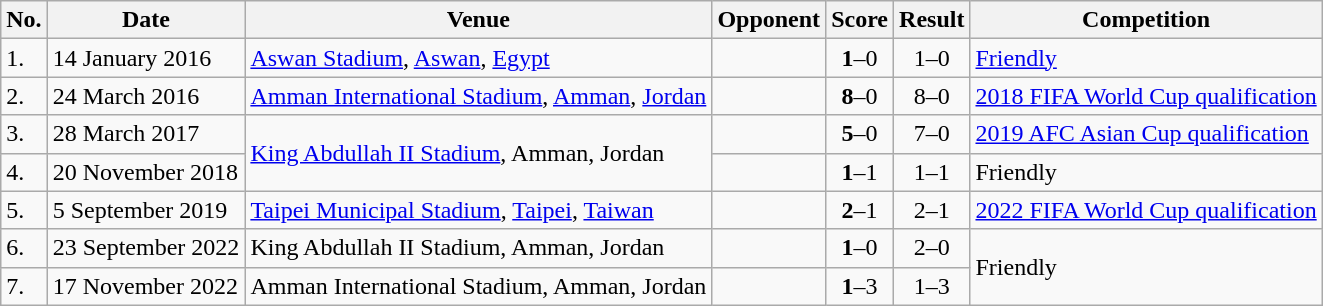<table class="wikitable">
<tr>
<th>No.</th>
<th>Date</th>
<th>Venue</th>
<th>Opponent</th>
<th>Score</th>
<th>Result</th>
<th>Competition</th>
</tr>
<tr>
<td>1.</td>
<td>14 January 2016</td>
<td><a href='#'>Aswan Stadium</a>, <a href='#'>Aswan</a>, <a href='#'>Egypt</a></td>
<td></td>
<td align=center><strong>1</strong>–0</td>
<td align=center>1–0</td>
<td><a href='#'>Friendly</a></td>
</tr>
<tr>
<td>2.</td>
<td>24 March 2016</td>
<td><a href='#'>Amman International Stadium</a>, <a href='#'>Amman</a>, <a href='#'>Jordan</a></td>
<td></td>
<td align=center><strong>8</strong>–0</td>
<td align=center>8–0</td>
<td><a href='#'>2018 FIFA World Cup qualification</a></td>
</tr>
<tr>
<td>3.</td>
<td>28 March 2017</td>
<td rowspan=2><a href='#'>King Abdullah II Stadium</a>, Amman, Jordan</td>
<td></td>
<td align=center><strong>5</strong>–0</td>
<td align=center>7–0</td>
<td><a href='#'>2019 AFC Asian Cup qualification</a></td>
</tr>
<tr>
<td>4.</td>
<td>20 November 2018</td>
<td></td>
<td align=center><strong>1</strong>–1</td>
<td align=center>1–1</td>
<td>Friendly</td>
</tr>
<tr>
<td>5.</td>
<td>5 September 2019</td>
<td><a href='#'>Taipei Municipal Stadium</a>, <a href='#'>Taipei</a>, <a href='#'>Taiwan</a></td>
<td></td>
<td align=center><strong>2</strong>–1</td>
<td align=center>2–1</td>
<td><a href='#'>2022 FIFA World Cup qualification</a></td>
</tr>
<tr>
<td>6.</td>
<td>23 September 2022</td>
<td>King Abdullah II Stadium, Amman, Jordan</td>
<td></td>
<td align=center><strong>1</strong>–0</td>
<td align=center>2–0</td>
<td rowspan=2>Friendly</td>
</tr>
<tr>
<td>7.</td>
<td>17 November 2022</td>
<td>Amman International Stadium, Amman, Jordan</td>
<td></td>
<td align=center><strong>1</strong>–3</td>
<td align=center>1–3</td>
</tr>
</table>
